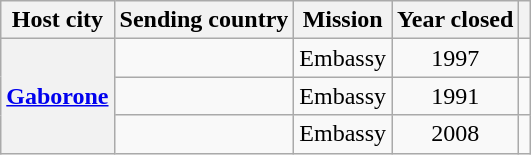<table class="wikitable plainrowheaders">
<tr>
<th scope="col">Host city</th>
<th scope="col">Sending country</th>
<th scope="col">Mission</th>
<th scope="col">Year closed</th>
<th scope="col"></th>
</tr>
<tr>
<th rowspan="3"><a href='#'>Gaborone</a></th>
<td></td>
<td style="text-align:center;">Embassy</td>
<td style="text-align:center;">1997</td>
<td style="text-align:center;"></td>
</tr>
<tr>
<td></td>
<td style="text-align:center;">Embassy</td>
<td style="text-align:center;">1991</td>
<td style="text-align:center;"></td>
</tr>
<tr>
<td></td>
<td style="text-align:center;">Embassy</td>
<td style="text-align:center;">2008</td>
<td style="text-align:center;"></td>
</tr>
</table>
